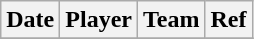<table class="wikitable">
<tr>
<th>Date</th>
<th>Player</th>
<th>Team</th>
<th>Ref</th>
</tr>
<tr>
</tr>
</table>
